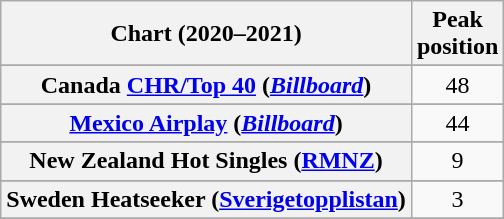<table class="wikitable sortable plainrowheaders" style="text-align:center">
<tr>
<th scope="col">Chart (2020–2021)</th>
<th scope="col">Peak<br>position</th>
</tr>
<tr>
</tr>
<tr>
</tr>
<tr>
</tr>
<tr>
</tr>
<tr>
</tr>
<tr>
<th scope="row">Canada <a href='#'>CHR/Top 40</a> (<a href='#'><em>Billboard</em></a>)</th>
<td>48</td>
</tr>
<tr>
</tr>
<tr>
</tr>
<tr>
</tr>
<tr>
<th scope="row"><a href='#'>Mexico Airplay</a> (<em><a href='#'>Billboard</a></em>)</th>
<td>44</td>
</tr>
<tr>
</tr>
<tr>
</tr>
<tr>
<th scope="row">New Zealand Hot Singles (<a href='#'>RMNZ</a>)</th>
<td>9</td>
</tr>
<tr>
</tr>
<tr>
<th scope="row">Sweden Heatseeker (<a href='#'>Sverigetopplistan</a>)</th>
<td>3</td>
</tr>
<tr>
</tr>
<tr>
</tr>
</table>
